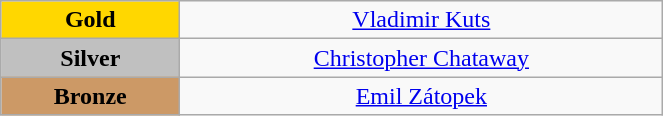<table class="wikitable" style="text-align:center; " width="35%">
<tr>
<td bgcolor="gold"><strong>Gold</strong></td>
<td><a href='#'>Vladimir Kuts</a><br>  <small><em></em></small></td>
</tr>
<tr>
<td bgcolor="silver"><strong>Silver</strong></td>
<td><a href='#'>Christopher Chataway</a><br>  <small><em></em></small></td>
</tr>
<tr>
<td bgcolor="CC9966"><strong>Bronze</strong></td>
<td><a href='#'>Emil Zátopek</a><br>  <small><em></em></small></td>
</tr>
</table>
